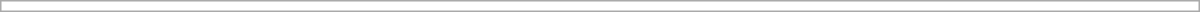<table class="collapsible uncollapsed" style="border:1px #aaa solid; width:50em; margin:0.2em auto">
<tr>
<td></td>
</tr>
</table>
